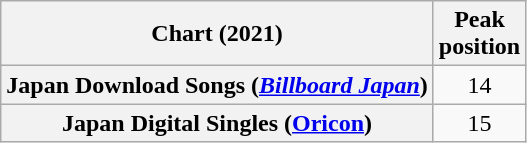<table class="wikitable sortable plainrowheaders" style="text-align:center">
<tr>
<th scope="col">Chart (2021)</th>
<th scope="col">Peak<br>position</th>
</tr>
<tr>
<th scope="row">Japan Download Songs (<em><a href='#'>Billboard Japan</a></em>)</th>
<td>14</td>
</tr>
<tr>
<th scope="row">Japan Digital Singles (<a href='#'>Oricon</a>)</th>
<td>15</td>
</tr>
</table>
